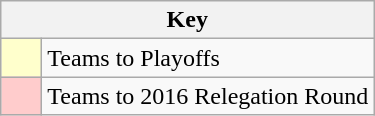<table class="wikitable" style="text-align: center;">
<tr>
<th colspan=2>Key</th>
</tr>
<tr>
<td style="background:#ffc; width:20px;"></td>
<td align=left>Teams to Playoffs</td>
</tr>
<tr>
<td style="background:#fcc; width:20px;"></td>
<td align=left>Teams to 2016 Relegation Round</td>
</tr>
</table>
